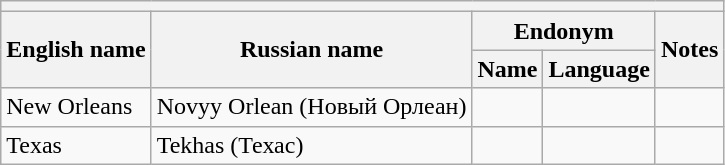<table class="wikitable sortable">
<tr>
<th colspan="5"></th>
</tr>
<tr>
<th rowspan="2">English name</th>
<th rowspan="2">Russian name</th>
<th colspan="2">Endonym</th>
<th rowspan="2">Notes</th>
</tr>
<tr>
<th>Name</th>
<th>Language</th>
</tr>
<tr>
<td>New Orleans</td>
<td>Novyy Orlean (Новый Орлеан)</td>
<td></td>
<td></td>
<td></td>
</tr>
<tr>
<td>Texas</td>
<td>Tekhas (Техас)</td>
<td></td>
<td></td>
<td></td>
</tr>
</table>
